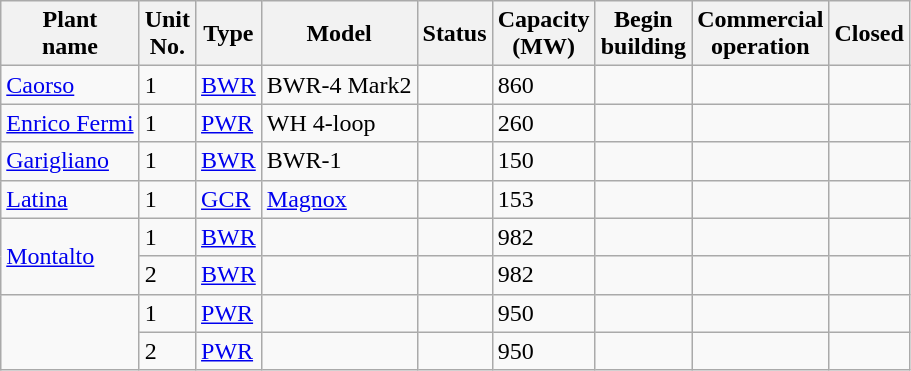<table class="wikitable sortable mw-datatable">
<tr>
<th>Plant<br>name</th>
<th>Unit<br>No.</th>
<th>Type</th>
<th>Model</th>
<th>Status</th>
<th>Capacity<br>(MW)</th>
<th>Begin<br>building</th>
<th>Commercial<br>operation</th>
<th>Closed</th>
</tr>
<tr>
<td><a href='#'>Caorso</a></td>
<td>1</td>
<td><a href='#'>BWR</a></td>
<td>BWR-4 Mark2</td>
<td></td>
<td>860</td>
<td></td>
<td></td>
<td></td>
</tr>
<tr>
<td><a href='#'>Enrico Fermi</a></td>
<td>1</td>
<td><a href='#'>PWR</a></td>
<td>WH 4-loop</td>
<td></td>
<td>260</td>
<td></td>
<td></td>
<td></td>
</tr>
<tr>
<td><a href='#'>Garigliano</a></td>
<td>1</td>
<td><a href='#'>BWR</a></td>
<td>BWR-1</td>
<td></td>
<td>150</td>
<td></td>
<td></td>
<td></td>
</tr>
<tr>
<td><a href='#'>Latina</a></td>
<td>1</td>
<td><a href='#'>GCR</a></td>
<td><a href='#'>Magnox</a></td>
<td></td>
<td>153</td>
<td></td>
<td></td>
<td></td>
</tr>
<tr>
<td rowspan=2><a href='#'>Montalto</a></td>
<td>1</td>
<td><a href='#'>BWR</a></td>
<td></td>
<td></td>
<td>982</td>
<td></td>
<td></td>
<td></td>
</tr>
<tr>
<td>2</td>
<td><a href='#'>BWR</a></td>
<td></td>
<td></td>
<td>982</td>
<td></td>
<td></td>
<td></td>
</tr>
<tr>
<td rowspan=2></td>
<td>1</td>
<td><a href='#'>PWR</a></td>
<td></td>
<td></td>
<td>950</td>
<td></td>
<td></td>
<td></td>
</tr>
<tr>
<td>2</td>
<td><a href='#'>PWR</a></td>
<td></td>
<td></td>
<td>950</td>
<td></td>
<td></td>
<td></td>
</tr>
</table>
